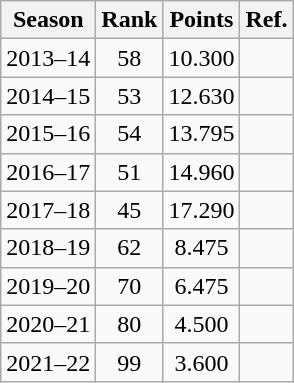<table class="wikitable plainrowheaders sortable" style="text-align:center">
<tr>
<th>Season</th>
<th>Rank</th>
<th>Points</th>
<th>Ref.</th>
</tr>
<tr>
<td>2013–14</td>
<td>58 </td>
<td>10.300</td>
<td></td>
</tr>
<tr>
<td>2014–15</td>
<td>53 </td>
<td>12.630</td>
<td></td>
</tr>
<tr>
<td>2015–16</td>
<td>54 </td>
<td>13.795</td>
<td></td>
</tr>
<tr>
<td>2016–17</td>
<td>51 </td>
<td>14.960</td>
<td></td>
</tr>
<tr>
<td>2017–18</td>
<td>45 </td>
<td>17.290</td>
<td></td>
</tr>
<tr>
<td>2018–19</td>
<td>62 </td>
<td>8.475</td>
<td></td>
</tr>
<tr>
<td>2019–20</td>
<td>70 </td>
<td>6.475</td>
<td></td>
</tr>
<tr>
<td>2020–21</td>
<td>80 </td>
<td>4.500</td>
<td></td>
</tr>
<tr>
<td>2021–22</td>
<td>99 </td>
<td>3.600</td>
<td></td>
</tr>
</table>
